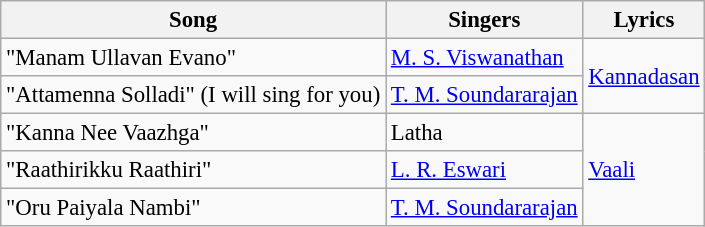<table class="wikitable" style="font-size:95%;">
<tr>
<th>Song</th>
<th>Singers</th>
<th>Lyrics</th>
</tr>
<tr>
<td>"Manam Ullavan Evano"</td>
<td><a href='#'>M. S. Viswanathan</a></td>
<td rowspan=2><a href='#'>Kannadasan</a></td>
</tr>
<tr>
<td>"Attamenna Solladi" (I will sing for you)</td>
<td><a href='#'>T. M. Soundararajan</a></td>
</tr>
<tr>
<td>"Kanna Nee Vaazhga"</td>
<td>Latha</td>
<td rowspan=3><a href='#'>Vaali</a></td>
</tr>
<tr>
<td>"Raathirikku Raathiri"</td>
<td><a href='#'>L. R. Eswari</a></td>
</tr>
<tr>
<td>"Oru Paiyala Nambi"</td>
<td><a href='#'>T. M. Soundararajan</a></td>
</tr>
</table>
